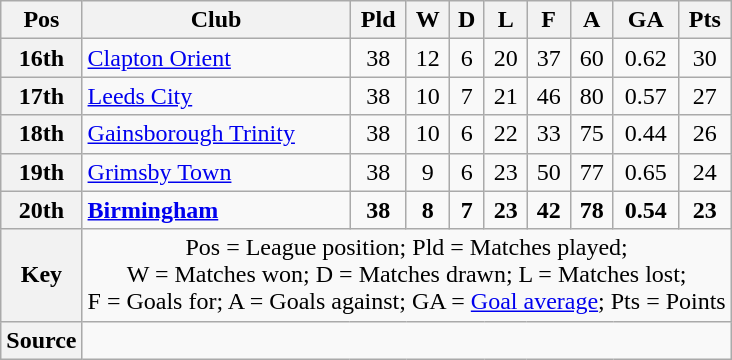<table class="wikitable" style="text-align:center">
<tr>
<th scope="col">Pos</th>
<th scope="col">Club</th>
<th scope="col">Pld</th>
<th scope="col">W</th>
<th scope="col">D</th>
<th scope="col">L</th>
<th scope="col">F</th>
<th scope="col">A</th>
<th scope="col">GA</th>
<th scope="col">Pts</th>
</tr>
<tr>
<th scope="row">16th</th>
<td align="left"><a href='#'>Clapton Orient</a></td>
<td>38</td>
<td>12</td>
<td>6</td>
<td>20</td>
<td>37</td>
<td>60</td>
<td>0.62</td>
<td>30</td>
</tr>
<tr>
<th scope="row">17th</th>
<td align="left"><a href='#'>Leeds City</a></td>
<td>38</td>
<td>10</td>
<td>7</td>
<td>21</td>
<td>46</td>
<td>80</td>
<td>0.57</td>
<td>27</td>
</tr>
<tr>
<th scope="row">18th</th>
<td align="left"><a href='#'>Gainsborough Trinity</a></td>
<td>38</td>
<td>10</td>
<td>6</td>
<td>22</td>
<td>33</td>
<td>75</td>
<td>0.44</td>
<td>26</td>
</tr>
<tr>
<th scope="row">19th</th>
<td align="left"><a href='#'>Grimsby Town</a></td>
<td>38</td>
<td>9</td>
<td>6</td>
<td>23</td>
<td>50</td>
<td>77</td>
<td>0.65</td>
<td>24</td>
</tr>
<tr style="font-weight:bold">
<th scope="row">20th</th>
<td align="left"><a href='#'>Birmingham</a></td>
<td>38</td>
<td>8</td>
<td>7</td>
<td>23</td>
<td>42</td>
<td>78</td>
<td>0.54</td>
<td>23</td>
</tr>
<tr>
<th scope="row">Key</th>
<td colspan="9">Pos = League position; Pld = Matches played;<br>W = Matches won; D = Matches drawn; L = Matches lost;<br>F = Goals for; A = Goals against; GA = <a href='#'>Goal average</a>; Pts = Points</td>
</tr>
<tr>
<th scope="row">Source</th>
<td colspan="9"></td>
</tr>
</table>
